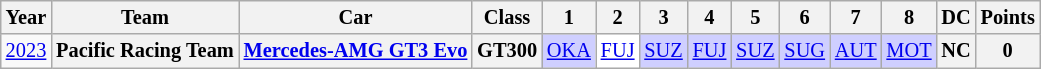<table class="wikitable" style="text-align:center; font-size:85%">
<tr>
<th>Year</th>
<th>Team</th>
<th>Car</th>
<th>Class</th>
<th>1</th>
<th>2</th>
<th>3</th>
<th>4</th>
<th>5</th>
<th>6</th>
<th>7</th>
<th>8</th>
<th>DC</th>
<th>Points</th>
</tr>
<tr>
<td><a href='#'>2023</a></td>
<th nowrap>Pacific Racing Team</th>
<th nowrap><a href='#'>Mercedes-AMG GT3 Evo</a></th>
<th>GT300</th>
<td style="background:#CFCFFF;"><a href='#'>OKA</a><br></td>
<td style="background:#FFFFFF;"><a href='#'>FUJ</a><br></td>
<td style="background:#CFCFFF;"><a href='#'>SUZ</a><br></td>
<td style="background:#CFCFFF;"><a href='#'>FUJ</a><br></td>
<td style="background:#CFCFFF;"><a href='#'>SUZ</a><br></td>
<td style="background:#CFCFFF;"><a href='#'>SUG</a><br></td>
<td style="background:#CFCFFF;"><a href='#'>AUT</a><br></td>
<td style="background:#CFCFFF;"><a href='#'>MOT</a><br></td>
<th>NC</th>
<th>0</th>
</tr>
</table>
